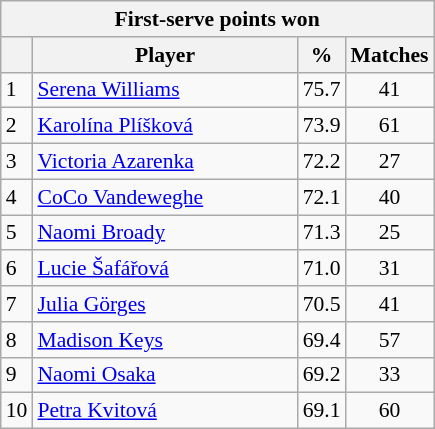<table class="wikitable sortable" style=font-size:90%>
<tr>
<th colspan=4>First-serve points won</th>
</tr>
<tr>
<th></th>
<th width=170>Player</th>
<th width=20>%</th>
<th>Matches</th>
</tr>
<tr>
<td>1</td>
<td> <a href='#'>Serena Williams</a></td>
<td>75.7</td>
<td align=center>41</td>
</tr>
<tr>
<td>2</td>
<td> <a href='#'>Karolína Plíšková</a></td>
<td>73.9</td>
<td align=center>61</td>
</tr>
<tr>
<td>3</td>
<td> <a href='#'>Victoria Azarenka</a></td>
<td>72.2</td>
<td align=center>27</td>
</tr>
<tr>
<td>4</td>
<td> <a href='#'>CoCo Vandeweghe</a></td>
<td>72.1</td>
<td align=center>40</td>
</tr>
<tr>
<td>5</td>
<td> <a href='#'>Naomi Broady</a></td>
<td>71.3</td>
<td align=center>25</td>
</tr>
<tr>
<td>6</td>
<td> <a href='#'>Lucie Šafářová</a></td>
<td>71.0</td>
<td align=center>31</td>
</tr>
<tr>
<td>7</td>
<td> <a href='#'>Julia Görges</a></td>
<td>70.5</td>
<td align=center>41</td>
</tr>
<tr>
<td>8</td>
<td> <a href='#'>Madison Keys</a></td>
<td>69.4</td>
<td align=center>57</td>
</tr>
<tr>
<td>9</td>
<td> <a href='#'>Naomi Osaka</a></td>
<td>69.2</td>
<td align=center>33</td>
</tr>
<tr>
<td>10</td>
<td> <a href='#'>Petra Kvitová</a></td>
<td>69.1</td>
<td align=center>60</td>
</tr>
</table>
